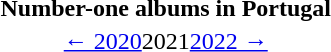<table class="toc" id="toc" summary="Contents">
<tr>
<th>Number-one albums in Portugal</th>
</tr>
<tr>
<td align="center"><a href='#'>← 2020</a>2021<a href='#'>2022 →</a></td>
</tr>
</table>
